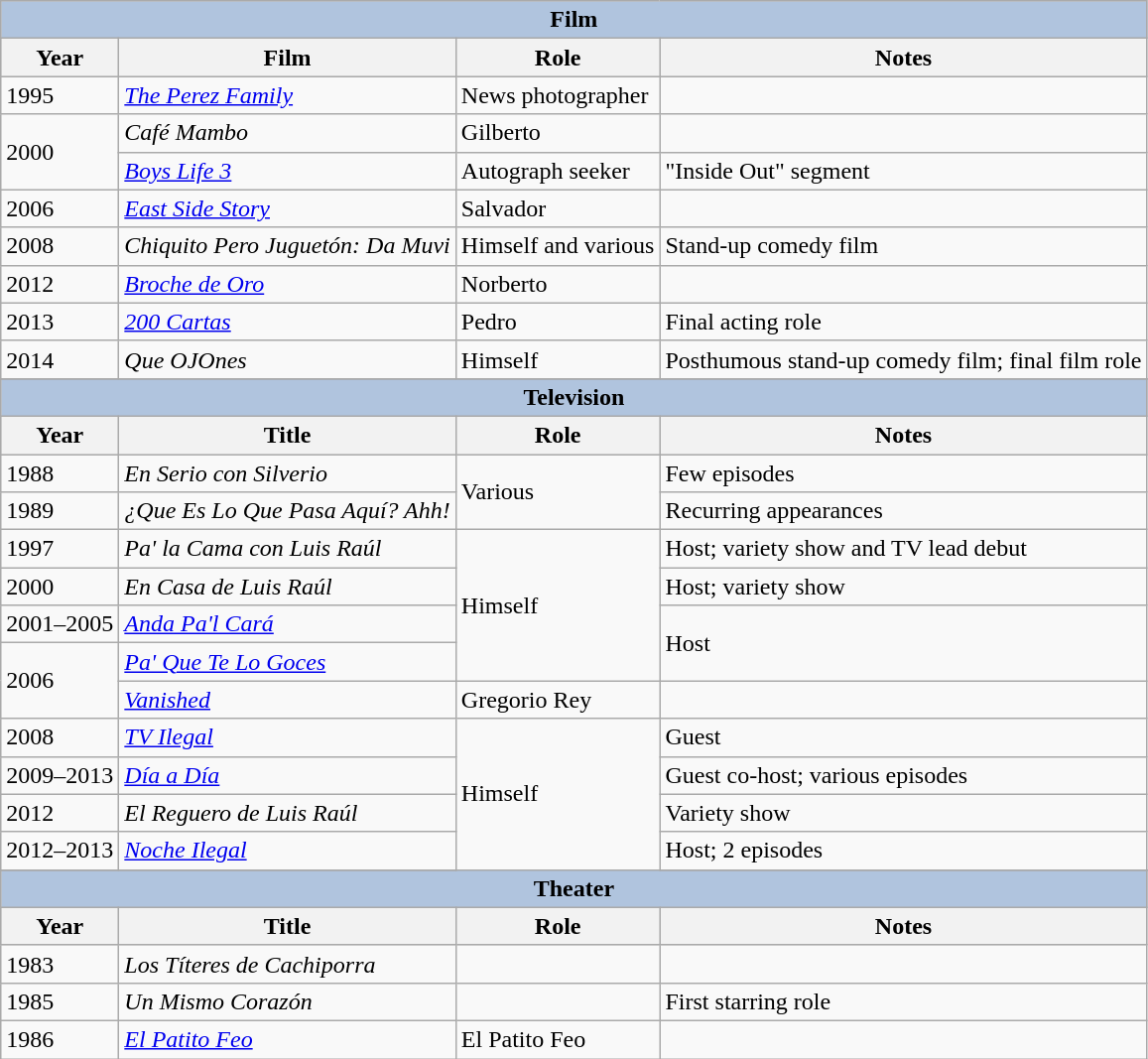<table class="wikitable">
<tr style="background:#ccc; text-align:center;">
<th colspan="4" style="background: LightSteelBlue;">Film</th>
</tr>
<tr style="background:#ccc; text-align:center;">
<th>Year</th>
<th>Film</th>
<th>Role</th>
<th>Notes</th>
</tr>
<tr>
<td>1995</td>
<td><em><a href='#'>The Perez Family</a></em></td>
<td>News photographer</td>
<td></td>
</tr>
<tr>
<td rowspan=2>2000</td>
<td><em>Café Mambo</em></td>
<td>Gilberto</td>
<td></td>
</tr>
<tr>
<td><em><a href='#'>Boys Life 3</a></em></td>
<td>Autograph seeker</td>
<td>"Inside Out" segment</td>
</tr>
<tr>
<td>2006</td>
<td><em><a href='#'>East Side Story</a></em></td>
<td>Salvador</td>
<td></td>
</tr>
<tr>
<td>2008</td>
<td><em>Chiquito Pero Juguetón: Da Muvi</em></td>
<td>Himself and various</td>
<td>Stand-up comedy film</td>
</tr>
<tr>
<td>2012</td>
<td><em><a href='#'>Broche de Oro</a></em></td>
<td>Norberto</td>
<td></td>
</tr>
<tr>
<td>2013</td>
<td><em><a href='#'>200 Cartas</a></em></td>
<td>Pedro</td>
<td>Final acting role</td>
</tr>
<tr>
<td>2014</td>
<td><em>Que OJOnes</em></td>
<td>Himself</td>
<td>Posthumous stand-up comedy film; final film role</td>
</tr>
<tr>
</tr>
<tr style="background:#ccc; text-align:center;">
<th colspan="4" style="background: LightSteelBlue;">Television</th>
</tr>
<tr style="background:#ccc; text-align:center;">
<th>Year</th>
<th>Title</th>
<th>Role</th>
<th>Notes</th>
</tr>
<tr>
<td>1988</td>
<td><em>En Serio con Silverio</em></td>
<td rowspan=2>Various</td>
<td>Few episodes</td>
</tr>
<tr>
<td>1989</td>
<td><em>¿Que Es Lo Que Pasa Aquí? Ahh!</em></td>
<td>Recurring appearances</td>
</tr>
<tr>
<td>1997</td>
<td><em>Pa' la Cama con Luis Raúl</em></td>
<td rowspan=4>Himself</td>
<td>Host; variety show and TV lead debut</td>
</tr>
<tr>
<td>2000</td>
<td><em>En Casa de Luis Raúl</em></td>
<td>Host; variety show</td>
</tr>
<tr>
<td>2001–2005</td>
<td><em><a href='#'>Anda Pa'l Cará</a></em></td>
<td rowspan=2>Host</td>
</tr>
<tr>
<td rowspan=2>2006</td>
<td><em><a href='#'>Pa' Que Te Lo Goces</a></em></td>
</tr>
<tr>
<td><em><a href='#'>Vanished</a></em></td>
<td>Gregorio Rey</td>
<td></td>
</tr>
<tr>
<td>2008</td>
<td><em><a href='#'>TV Ilegal</a></em></td>
<td rowspan=5>Himself</td>
<td>Guest</td>
</tr>
<tr>
<td>2009–2013</td>
<td><em><a href='#'>Día a Día</a></em></td>
<td>Guest co-host; various episodes</td>
</tr>
<tr>
<td>2012</td>
<td><em>El Reguero de Luis Raúl</em></td>
<td>Variety show</td>
</tr>
<tr>
<td>2012–2013</td>
<td><em><a href='#'>Noche Ilegal</a></em></td>
<td>Host; 2 episodes</td>
</tr>
<tr>
</tr>
<tr style="background:#ccc; text-align:center;">
<th colspan="4" style="background: LightSteelBlue;">Theater</th>
</tr>
<tr style="background:#ccc; text-align:center;">
<th>Year</th>
<th>Title</th>
<th>Role</th>
<th>Notes</th>
</tr>
<tr>
<td>1983</td>
<td><em>Los Títeres de Cachiporra</em></td>
<td></td>
<td></td>
</tr>
<tr>
<td>1985</td>
<td><em>Un Mismo Corazón</em></td>
<td></td>
<td>First starring role</td>
</tr>
<tr>
<td>1986</td>
<td><em><a href='#'>El Patito Feo</a></em></td>
<td>El Patito Feo</td>
<td></td>
</tr>
</table>
